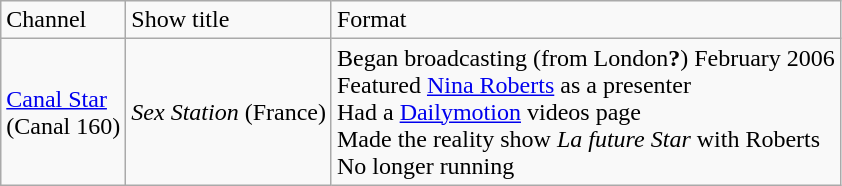<table class="wikitable">
<tr>
<td>Channel</td>
<td>Show title</td>
<td>Format</td>
</tr>
<tr>
<td><a href='#'>Canal Star</a> <br> (Canal 160)</td>
<td><em>Sex Station</em> (France)</td>
<td>Began broadcasting (from London<strong>?</strong>) February 2006 <br> Featured <a href='#'>Nina Roberts</a> as a presenter <br> Had a <a href='#'>Dailymotion</a> videos page  <br> Made the reality show <em>La future Star</em> with Roberts <br> No longer running</td>
</tr>
</table>
